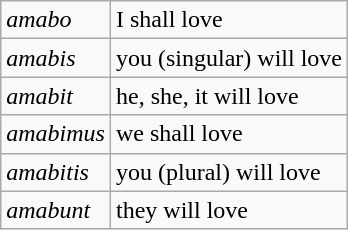<table class="wikitable">
<tr>
<td><em>amabo</em></td>
<td>I shall love</td>
</tr>
<tr>
<td><em>amabis</em></td>
<td>you (singular) will love</td>
</tr>
<tr>
<td><em>amabit</em></td>
<td>he, she, it will love</td>
</tr>
<tr>
<td><em>amabimus</em></td>
<td>we shall love</td>
</tr>
<tr>
<td><em>amabitis</em></td>
<td>you (plural) will love</td>
</tr>
<tr>
<td><em>amabunt</em></td>
<td>they will love</td>
</tr>
</table>
